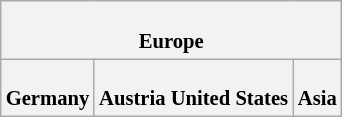<table class="wikitable plainrowheaders" style="background:#fff; font-size:86%; line-height:16px; border:grey solid 1px; border-collapse:collapse;">
<tr>
<th colspan="6"><br>Europe
</th>
</tr>
<tr>
<th colspan=2><br>Germany
</th>
<th colspan=2><br>Austria

United States
</th>
<th colspan=2><br>Asia
</th>
</tr>
</table>
